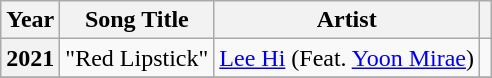<table class="wikitable sortable plainrowheaders">
<tr>
<th scope="col">Year</th>
<th scope="col">Song Title</th>
<th scope="col">Artist</th>
<th scope="col" class="unsortable"></th>
</tr>
<tr>
<th scope="row">2021</th>
<td>"Red Lipstick"</td>
<td><a href='#'>Lee Hi</a> (Feat. <a href='#'>Yoon Mirae</a>)</td>
<td></td>
</tr>
<tr>
</tr>
</table>
